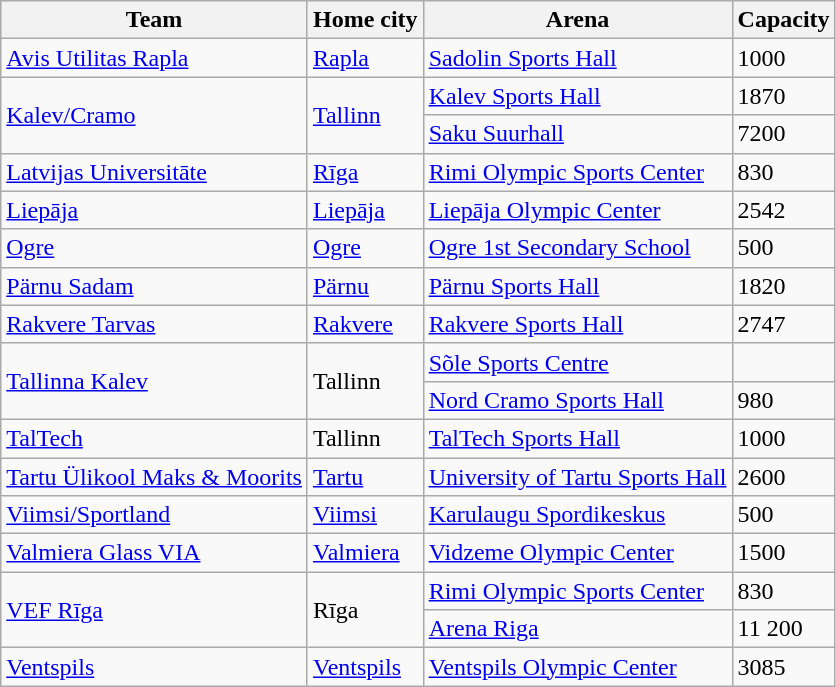<table class="wikitable sortable">
<tr>
<th>Team</th>
<th>Home city</th>
<th>Arena</th>
<th>Capacity</th>
</tr>
<tr>
<td> <a href='#'>Avis Utilitas Rapla</a></td>
<td><a href='#'>Rapla</a></td>
<td><a href='#'>Sadolin Sports Hall</a></td>
<td>1000</td>
</tr>
<tr>
<td rowspan=2> <a href='#'>Kalev/Cramo</a></td>
<td rowspan=2><a href='#'>Tallinn</a></td>
<td><a href='#'>Kalev Sports Hall</a></td>
<td>1870</td>
</tr>
<tr>
<td><a href='#'>Saku Suurhall</a></td>
<td>7200</td>
</tr>
<tr>
<td> <a href='#'>Latvijas Universitāte</a></td>
<td><a href='#'>Rīga</a></td>
<td><a href='#'>Rimi Olympic Sports Center</a></td>
<td>830</td>
</tr>
<tr>
<td> <a href='#'>Liepāja</a></td>
<td><a href='#'>Liepāja</a></td>
<td><a href='#'>Liepāja Olympic Center</a></td>
<td>2542</td>
</tr>
<tr>
<td> <a href='#'>Ogre</a></td>
<td><a href='#'>Ogre</a></td>
<td><a href='#'>Ogre 1st Secondary School</a></td>
<td>500</td>
</tr>
<tr>
<td> <a href='#'>Pärnu Sadam</a></td>
<td><a href='#'>Pärnu</a></td>
<td><a href='#'>Pärnu Sports Hall</a></td>
<td>1820</td>
</tr>
<tr>
<td> <a href='#'>Rakvere Tarvas</a></td>
<td><a href='#'>Rakvere</a></td>
<td><a href='#'>Rakvere Sports Hall</a></td>
<td>2747</td>
</tr>
<tr>
<td rowspan=2> <a href='#'>Tallinna Kalev</a></td>
<td rowspan=2>Tallinn</td>
<td><a href='#'>Sõle Sports Centre</a></td>
<td></td>
</tr>
<tr>
<td><a href='#'>Nord Cramo Sports Hall</a></td>
<td>980</td>
</tr>
<tr>
<td> <a href='#'>TalTech</a></td>
<td>Tallinn</td>
<td><a href='#'>TalTech Sports Hall</a></td>
<td>1000</td>
</tr>
<tr>
<td> <a href='#'>Tartu Ülikool Maks & Moorits</a></td>
<td><a href='#'>Tartu</a></td>
<td><a href='#'>University of Tartu Sports Hall</a></td>
<td>2600</td>
</tr>
<tr>
<td> <a href='#'>Viimsi/Sportland</a></td>
<td><a href='#'>Viimsi</a></td>
<td><a href='#'>Karulaugu Spordikeskus</a></td>
<td>500</td>
</tr>
<tr>
<td> <a href='#'>Valmiera Glass VIA</a></td>
<td><a href='#'>Valmiera</a></td>
<td><a href='#'>Vidzeme Olympic Center</a></td>
<td>1500</td>
</tr>
<tr>
<td rowspan=2> <a href='#'>VEF Rīga</a></td>
<td rowspan=2>Rīga</td>
<td><a href='#'>Rimi Olympic Sports Center</a></td>
<td>830</td>
</tr>
<tr>
<td><a href='#'>Arena Riga</a></td>
<td>11 200</td>
</tr>
<tr>
<td> <a href='#'>Ventspils</a></td>
<td><a href='#'>Ventspils</a></td>
<td><a href='#'>Ventspils Olympic Center</a></td>
<td>3085</td>
</tr>
</table>
